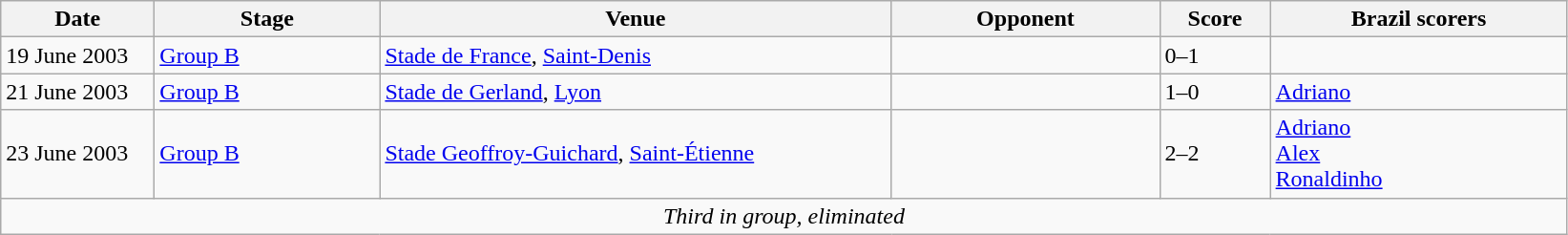<table class="wikitable">
<tr>
<th width=100px>Date</th>
<th width=150px>Stage</th>
<th width=350px>Venue</th>
<th width=180px>Opponent</th>
<th width=70px>Score</th>
<th width=200px>Brazil scorers</th>
</tr>
<tr>
<td>19 June 2003</td>
<td><a href='#'>Group B</a></td>
<td><a href='#'>Stade de France</a>, <a href='#'>Saint-Denis</a></td>
<td></td>
<td>0–1</td>
<td></td>
</tr>
<tr>
<td>21 June 2003</td>
<td><a href='#'>Group B</a></td>
<td><a href='#'>Stade de Gerland</a>, <a href='#'>Lyon</a></td>
<td></td>
<td>1–0</td>
<td><a href='#'>Adriano</a> </td>
</tr>
<tr>
<td>23 June 2003</td>
<td><a href='#'>Group B</a></td>
<td><a href='#'>Stade Geoffroy-Guichard</a>, <a href='#'>Saint-Étienne</a></td>
<td></td>
<td>2–2</td>
<td><a href='#'>Adriano</a>  <br> <a href='#'>Alex</a>  <br> <a href='#'>Ronaldinho</a> </td>
</tr>
<tr>
<td colspan="6" style="text-align:center;"><em>Third in group, eliminated</em></td>
</tr>
</table>
